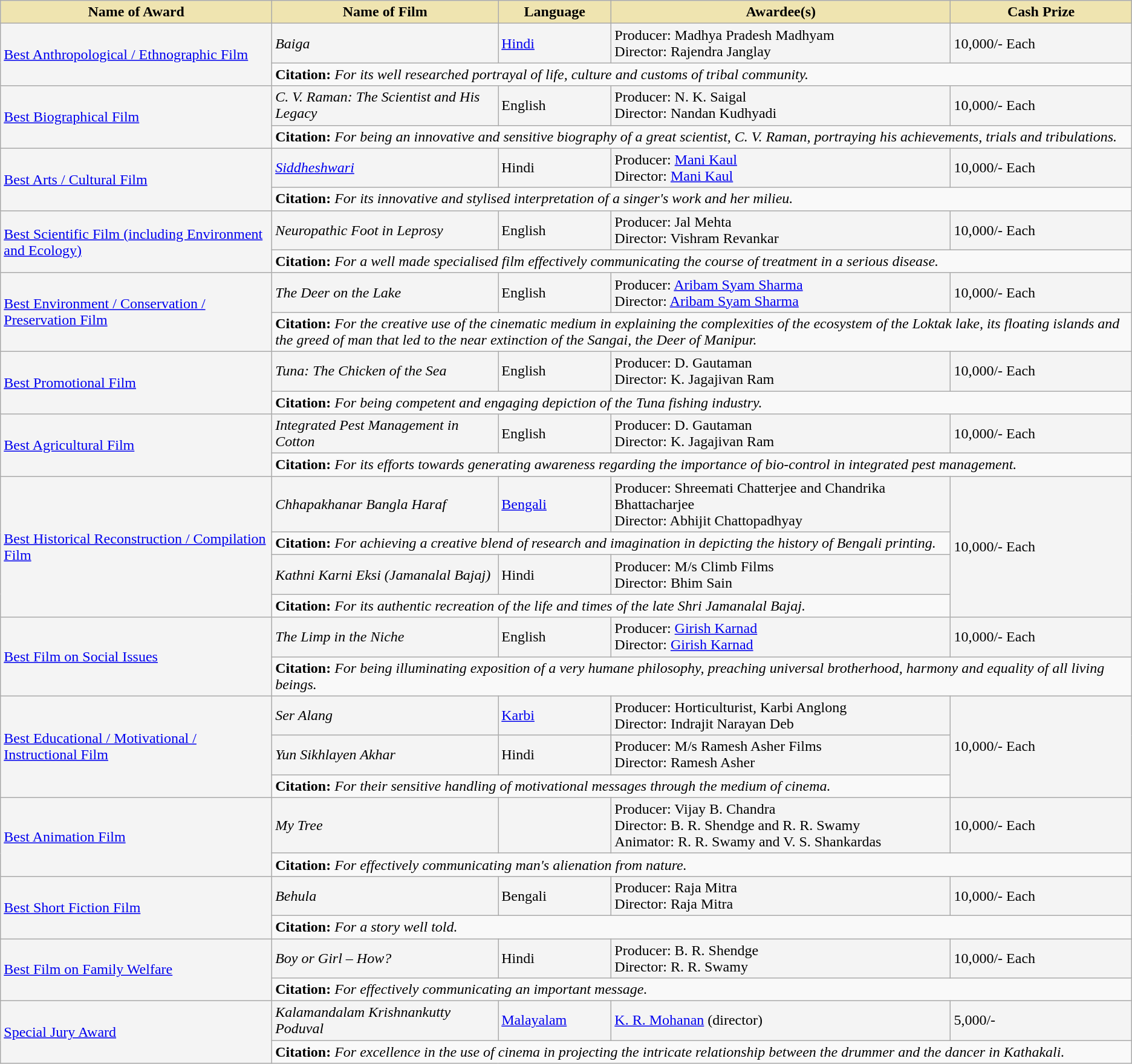<table class="wikitable">
<tr>
<th style="background-color:#EFE4B0;width:24%;">Name of Award</th>
<th style="background-color:#EFE4B0;width:20%;">Name of Film</th>
<th style="background-color:#EFE4B0;width:10%;">Language</th>
<th style="background-color:#EFE4B0;width:30%;">Awardee(s)</th>
<th style="background-color:#EFE4B0;width:16%;">Cash Prize</th>
</tr>
<tr style="background-color:#F4F4F4">
<td rowspan="2"><a href='#'>Best Anthropological / Ethnographic Film</a></td>
<td><em>Baiga</em></td>
<td><a href='#'>Hindi</a></td>
<td>Producer: Madhya Pradesh Madhyam<br>Director: Rajendra Janglay</td>
<td> 10,000/- Each</td>
</tr>
<tr style="background-color:#F9F9F9">
<td colspan="4"><strong>Citation:</strong> <em>For its well researched portrayal of life, culture and customs of tribal community.</em></td>
</tr>
<tr style="background-color:#F4F4F4">
<td rowspan="2"><a href='#'>Best Biographical Film</a></td>
<td><em>C. V. Raman: The Scientist and His Legacy</em></td>
<td>English</td>
<td>Producer: N. K. Saigal<br>Director: Nandan Kudhyadi</td>
<td> 10,000/- Each</td>
</tr>
<tr style="background-color:#F9F9F9">
<td colspan="4"><strong>Citation:</strong> <em>For being an innovative and sensitive biography of a great scientist, C. V. Raman, portraying his achievements, trials and tribulations.</em></td>
</tr>
<tr style="background-color:#F4F4F4">
<td rowspan="2"><a href='#'>Best Arts / Cultural Film</a></td>
<td><em><a href='#'>Siddheshwari</a></em></td>
<td>Hindi</td>
<td>Producer: <a href='#'>Mani Kaul</a><br>Director: <a href='#'>Mani Kaul</a></td>
<td> 10,000/- Each</td>
</tr>
<tr style="background-color:#F9F9F9">
<td colspan="4"><strong>Citation:</strong> <em>For its innovative and stylised interpretation of a singer's work and her milieu.</em></td>
</tr>
<tr style="background-color:#F4F4F4">
<td rowspan="2"><a href='#'>Best Scientific Film (including Environment and Ecology)</a></td>
<td><em>Neuropathic Foot in Leprosy</em></td>
<td>English</td>
<td>Producer: Jal Mehta<br>Director: Vishram Revankar</td>
<td> 10,000/- Each</td>
</tr>
<tr style="background-color:#F9F9F9">
<td colspan="4"><strong>Citation:</strong> <em>For a well made specialised film effectively communicating the course of treatment in a serious disease.</em></td>
</tr>
<tr style="background-color:#F4F4F4">
<td rowspan="2"><a href='#'>Best Environment / Conservation / Preservation Film</a></td>
<td><em>The Deer on the Lake</em></td>
<td>English</td>
<td>Producer: <a href='#'>Aribam Syam Sharma</a><br>Director: <a href='#'>Aribam Syam Sharma</a></td>
<td> 10,000/- Each</td>
</tr>
<tr style="background-color:#F9F9F9">
<td colspan="4"><strong>Citation:</strong> <em>For the creative use of the cinematic medium in explaining the complexities of the ecosystem of the Loktak lake, its floating islands and the greed of man that led to the near extinction of the Sangai, the Deer of Manipur.</em></td>
</tr>
<tr style="background-color:#F4F4F4">
<td rowspan="2"><a href='#'>Best Promotional Film</a></td>
<td><em>Tuna: The Chicken of the Sea</em></td>
<td>English</td>
<td>Producer: D. Gautaman<br>Director: K. Jagajivan Ram</td>
<td> 10,000/- Each</td>
</tr>
<tr style="background-color:#F9F9F9">
<td colspan="4"><strong>Citation:</strong> <em>For being competent and engaging depiction of the Tuna fishing industry.</em></td>
</tr>
<tr style="background-color:#F4F4F4">
<td rowspan="2"><a href='#'>Best Agricultural Film</a></td>
<td><em>Integrated Pest Management in Cotton</em></td>
<td>English</td>
<td>Producer: D. Gautaman<br>Director: K. Jagajivan Ram</td>
<td> 10,000/- Each</td>
</tr>
<tr style="background-color:#F9F9F9">
<td colspan="4"><strong>Citation:</strong> <em>For its efforts towards generating awareness regarding the importance of bio-control in integrated pest management.</em></td>
</tr>
<tr style="background-color:#F4F4F4">
<td rowspan="4"><a href='#'>Best Historical Reconstruction / Compilation Film</a></td>
<td><em>Chhapakhanar Bangla Haraf</em></td>
<td><a href='#'>Bengali</a></td>
<td>Producer: Shreemati Chatterjee and Chandrika Bhattacharjee<br>Director: Abhijit Chattopadhyay</td>
<td rowspan="4"> 10,000/- Each</td>
</tr>
<tr style="background-color:#F9F9F9">
<td colspan="3"><strong>Citation:</strong> <em>For achieving a creative blend of research and imagination in depicting the history of Bengali printing.</em></td>
</tr>
<tr style="background-color:#F4F4F4">
<td><em>Kathni Karni Eksi (Jamanalal Bajaj)</em></td>
<td>Hindi</td>
<td>Producer: M/s Climb Films<br>Director: Bhim Sain</td>
</tr>
<tr style="background-color:#F9F9F9">
<td colspan="3"><strong>Citation:</strong> <em>For its authentic recreation of the life and times of the late Shri Jamanalal Bajaj.</em></td>
</tr>
<tr style="background-color:#F4F4F4">
<td rowspan="2"><a href='#'>Best Film on Social Issues</a></td>
<td><em>The Limp in the Niche</em></td>
<td>English</td>
<td>Producer: <a href='#'>Girish Karnad</a><br>Director: <a href='#'>Girish Karnad</a></td>
<td> 10,000/- Each</td>
</tr>
<tr style="background-color:#F9F9F9">
<td colspan="4"><strong>Citation:</strong> <em>For being illuminating exposition of a very humane philosophy, preaching universal brotherhood, harmony and equality of all living beings.</em></td>
</tr>
<tr style="background-color:#F4F4F4">
<td rowspan="3"><a href='#'>Best Educational / Motivational / Instructional Film</a></td>
<td><em>Ser Alang</em></td>
<td><a href='#'>Karbi</a></td>
<td>Producer: Horticulturist, Karbi Anglong<br>Director: Indrajit Narayan Deb</td>
<td rowspan="3"> 10,000/- Each</td>
</tr>
<tr style="background-color:#F4F4F4">
<td><em>Yun Sikhlayen Akhar</em></td>
<td>Hindi</td>
<td>Producer: M/s Ramesh Asher Films<br>Director: Ramesh Asher</td>
</tr>
<tr style="background-color:#F9F9F9">
<td colspan="3"><strong>Citation:</strong> <em>For their sensitive handling of motivational messages through the medium of cinema.</em></td>
</tr>
<tr style="background-color:#F4F4F4">
<td rowspan="2"><a href='#'>Best Animation Film</a></td>
<td><em>My Tree</em></td>
<td></td>
<td>Producer: Vijay B. Chandra<br>Director: B. R. Shendge and R. R. Swamy<br>Animator: R. R. Swamy and V. S. Shankardas</td>
<td> 10,000/- Each</td>
</tr>
<tr style="background-color:#F9F9F9">
<td colspan="4"><strong>Citation:</strong> <em>For effectively communicating man's alienation from nature.</em></td>
</tr>
<tr style="background-color:#F4F4F4">
<td rowspan="2"><a href='#'>Best Short Fiction Film</a></td>
<td><em>Behula</em></td>
<td>Bengali</td>
<td>Producer: Raja Mitra<br>Director: Raja Mitra</td>
<td> 10,000/- Each</td>
</tr>
<tr style="background-color:#F9F9F9">
<td colspan="4"><strong>Citation:</strong> <em>For a story well told.</em></td>
</tr>
<tr style="background-color:#F4F4F4">
<td rowspan="2"><a href='#'>Best Film on Family Welfare</a></td>
<td><em>Boy or Girl – How?</em></td>
<td>Hindi</td>
<td>Producer: B. R. Shendge<br>Director: R. R. Swamy</td>
<td> 10,000/- Each</td>
</tr>
<tr style="background-color:#F9F9F9">
<td colspan="4"><strong>Citation:</strong> <em>For effectively communicating an important message.</em></td>
</tr>
<tr style="background-color:#F4F4F4">
<td rowspan="2"><a href='#'>Special Jury Award</a></td>
<td><em>Kalamandalam Krishnankutty Poduval</em></td>
<td><a href='#'>Malayalam</a></td>
<td><a href='#'>K. R. Mohanan</a> (director)</td>
<td> 5,000/-</td>
</tr>
<tr style="background-color:#F9F9F9">
<td colspan="4"><strong>Citation:</strong> <em>For excellence in the use of cinema in projecting the intricate relationship between the drummer and the dancer in Kathakali.</em></td>
</tr>
</table>
